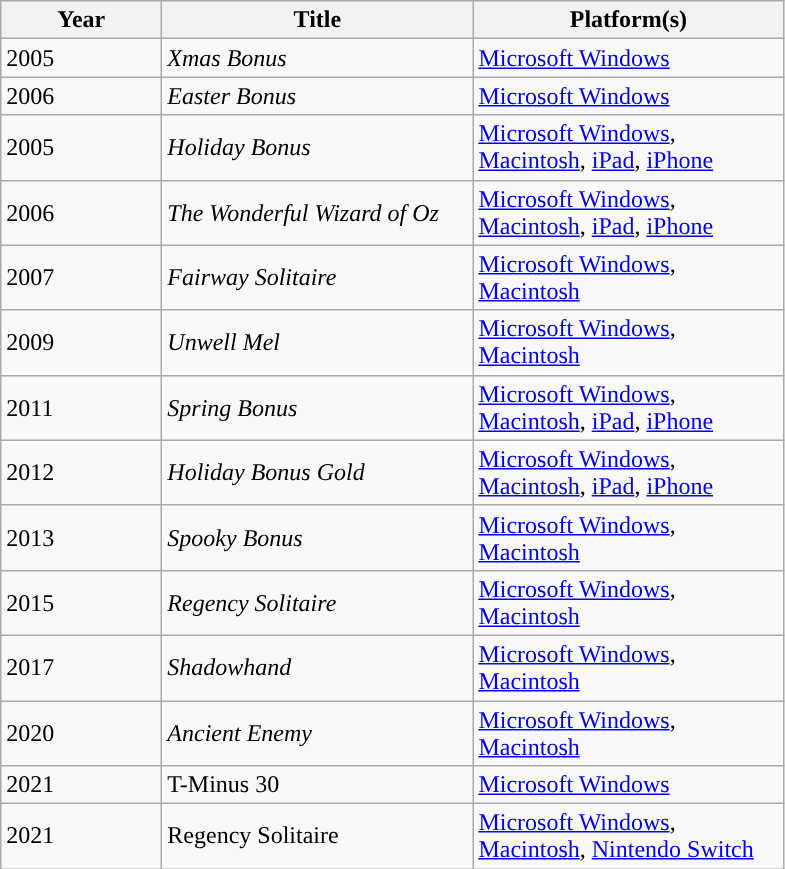<table class="wikitable">
<tr>
<th width=100>Year</th>
<th width=200>Title</th>
<th width=200>Platform(s)</th>
</tr>
<tr>
<td>2005</td>
<td><em>Xmas Bonus</em></td>
<td><a href='#'>Microsoft Windows</a></td>
</tr>
<tr>
<td>2006</td>
<td><em>Easter Bonus</em></td>
<td><a href='#'>Microsoft Windows</a></td>
</tr>
<tr>
<td>2005</td>
<td><em>Holiday Bonus</em></td>
<td><a href='#'>Microsoft Windows</a>, <a href='#'>Macintosh</a>, <a href='#'>iPad</a>, <a href='#'>iPhone</a></td>
</tr>
<tr>
<td>2006</td>
<td><em>The Wonderful Wizard of Oz</em></td>
<td><a href='#'>Microsoft Windows</a>, <a href='#'>Macintosh</a>, <a href='#'>iPad</a>, <a href='#'>iPhone</a></td>
</tr>
<tr>
<td>2007</td>
<td><em>Fairway Solitaire</em></td>
<td><a href='#'>Microsoft Windows</a>, <a href='#'>Macintosh</a></td>
</tr>
<tr>
<td>2009</td>
<td><em>Unwell Mel</em></td>
<td><a href='#'>Microsoft Windows</a>, <a href='#'>Macintosh</a></td>
</tr>
<tr>
<td>2011</td>
<td><em>Spring Bonus</em></td>
<td><a href='#'>Microsoft Windows</a>, <a href='#'>Macintosh</a>, <a href='#'>iPad</a>, <a href='#'>iPhone</a></td>
</tr>
<tr>
<td>2012</td>
<td><em>Holiday Bonus Gold</em></td>
<td><a href='#'>Microsoft Windows</a>, <a href='#'>Macintosh</a>, <a href='#'>iPad</a>, <a href='#'>iPhone</a></td>
</tr>
<tr>
<td>2013</td>
<td><em>Spooky Bonus</em></td>
<td><a href='#'>Microsoft Windows</a>, <a href='#'>Macintosh</a></td>
</tr>
<tr>
<td>2015</td>
<td><em>Regency Solitaire</em></td>
<td><a href='#'>Microsoft Windows</a>, <a href='#'>Macintosh</a></td>
</tr>
<tr>
<td>2017</td>
<td><em>Shadowhand</em></td>
<td><a href='#'>Microsoft Windows</a>, <a href='#'>Macintosh</a></td>
</tr>
<tr>
<td>2020</td>
<td><em>Ancient Enemy</em></td>
<td><a href='#'>Microsoft Windows</a>, <a href='#'>Macintosh</a></td>
</tr>
<tr>
<td>2021</td>
<td>T-Minus 30</td>
<td><a href='#'>Microsoft Windows</a></td>
</tr>
<tr>
<td>2021</td>
<td>Regency Solitaire</td>
<td><a href='#'>Microsoft Windows</a>, <a href='#'>Macintosh</a>, <a href='#'>Nintendo Switch</a></td>
</tr>
</table>
